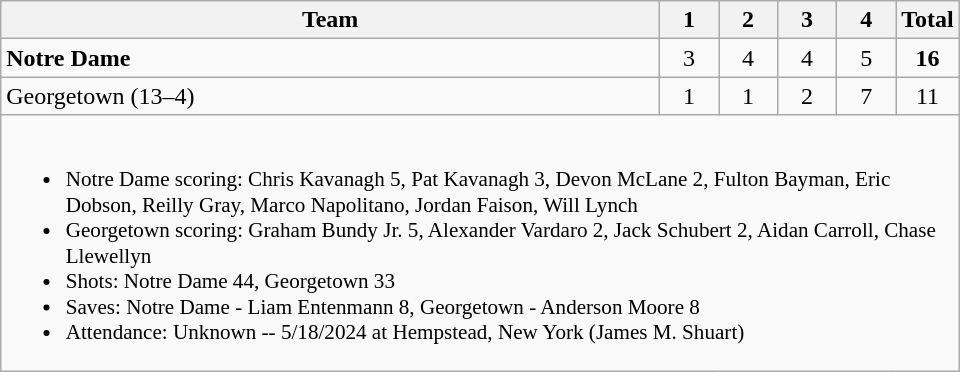<table class="wikitable" style="text-align:center; max-width:40em">
<tr>
<th>Team</th>
<th style="width:2em">1</th>
<th style="width:2em">2</th>
<th style="width:2em">3</th>
<th style="width:2em">4</th>
<th style="width:2em">Total</th>
</tr>
<tr>
<td style="text-align:left"><strong>Notre Dame</strong></td>
<td>3</td>
<td>4</td>
<td>4</td>
<td>5</td>
<td><strong>16</strong></td>
</tr>
<tr>
<td style="text-align:left">Georgetown (13–4)</td>
<td>1</td>
<td>1</td>
<td>2</td>
<td>7</td>
<td>11</td>
</tr>
<tr>
<td colspan=6 style="text-align:left; font-size:88%;"><br><ul><li>Notre Dame scoring: Chris Kavanagh 5, Pat Kavanagh 3, Devon McLane 2, Fulton Bayman, Eric Dobson, Reilly Gray, Marco Napolitano, Jordan Faison, Will Lynch</li><li>Georgetown scoring: Graham Bundy Jr. 5, Alexander Vardaro 2, 	Jack Schubert 2, Aidan Carroll, Chase Llewellyn</li><li>Shots: Notre Dame 44, Georgetown 33</li><li>Saves: Notre Dame - Liam Entenmann 8, Georgetown - Anderson Moore 8</li><li>Attendance: Unknown -- 5/18/2024 at Hempstead, New York (James M. Shuart)</li></ul></td>
</tr>
</table>
